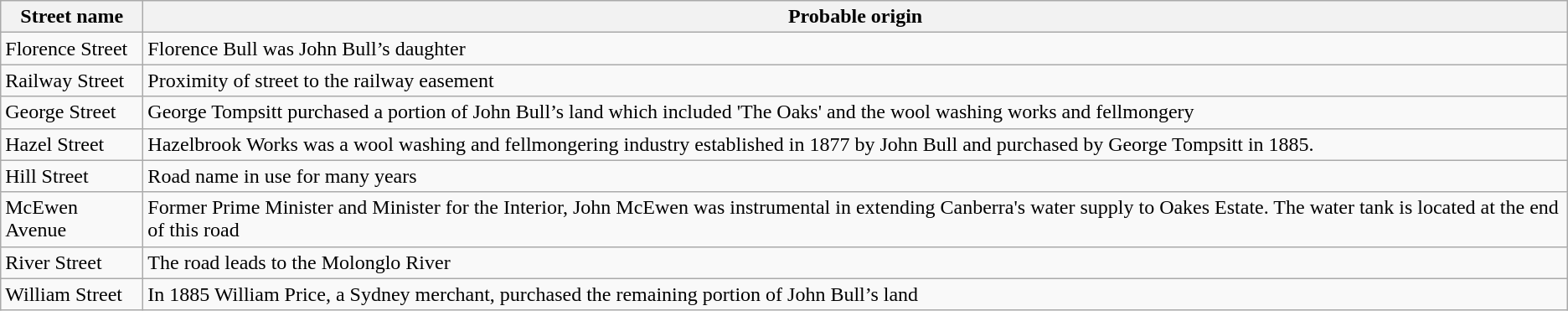<table class="wikitable" border="1">
<tr>
<th>Street name</th>
<th>Probable origin</th>
</tr>
<tr>
<td>Florence Street</td>
<td>Florence Bull was John Bull’s daughter</td>
</tr>
<tr>
<td>Railway Street</td>
<td>Proximity of street to the railway easement</td>
</tr>
<tr>
<td>George Street</td>
<td>George Tompsitt purchased a portion of John Bull’s land which included 'The Oaks' and the wool washing works and fellmongery</td>
</tr>
<tr>
<td>Hazel Street</td>
<td>Hazelbrook Works was a wool washing and fellmongering industry established in 1877 by John Bull and purchased by George Tompsitt in 1885.</td>
</tr>
<tr>
<td>Hill Street</td>
<td>Road name in use for many years</td>
</tr>
<tr>
<td>McEwen Avenue</td>
<td>Former Prime Minister and Minister for the Interior, John McEwen was instrumental in extending Canberra's water supply to Oakes Estate. The water tank is located at the end of this road</td>
</tr>
<tr>
<td>River Street</td>
<td>The road leads to the Molonglo River</td>
</tr>
<tr>
<td>William Street</td>
<td>In 1885 William Price, a Sydney merchant, purchased the remaining portion of John Bull’s land</td>
</tr>
</table>
